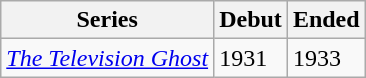<table class="wikitable">
<tr>
<th>Series</th>
<th>Debut</th>
<th>Ended</th>
</tr>
<tr>
<td><em><a href='#'>The Television Ghost</a></em></td>
<td>1931</td>
<td>1933</td>
</tr>
</table>
